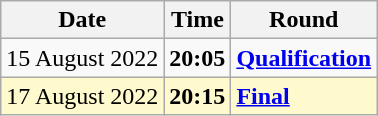<table class="wikitable">
<tr>
<th>Date</th>
<th>Time</th>
<th>Round</th>
</tr>
<tr>
<td>15 August 2022</td>
<td><strong>20:05</strong></td>
<td><strong><a href='#'>Qualification</a></strong></td>
</tr>
<tr style=background:lemonchiffon>
<td>17 August 2022</td>
<td><strong>20:15</strong></td>
<td><strong><a href='#'>Final</a></strong></td>
</tr>
</table>
